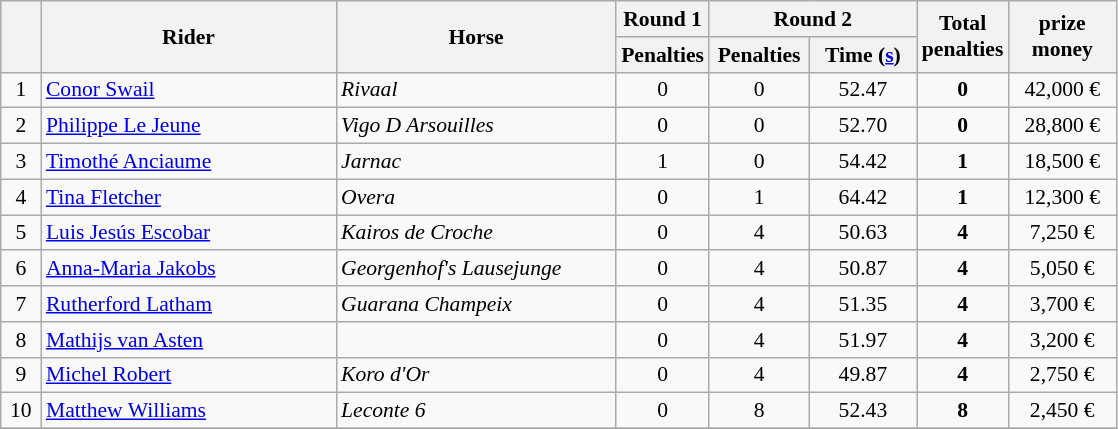<table class="wikitable" style="font-size: 90%; text-align:center">
<tr>
<th rowspan=2 width=20></th>
<th rowspan=2 width=190>Rider</th>
<th rowspan=2 width=180>Horse</th>
<th>Round 1</th>
<th colspan=2>Round 2</th>
<th rowspan=2>Total<br>penalties</th>
<th rowspan=2 width=65>prize<br>money</th>
</tr>
<tr>
<th width=50>Penalties</th>
<th width=60>Penalties</th>
<th width=65>Time (<a href='#'>s</a>)</th>
</tr>
<tr>
<td>1</td>
<td align=left> <a href='#'>Conor Swail</a></td>
<td align=left><em>Rivaal</em></td>
<td>0</td>
<td>0</td>
<td>52.47</td>
<td><strong>0</strong></td>
<td>42,000 €</td>
</tr>
<tr>
<td>2</td>
<td align=left> <a href='#'>Philippe Le Jeune</a></td>
<td align=left><em>Vigo D Arsouilles</em></td>
<td>0</td>
<td>0</td>
<td>52.70</td>
<td><strong>0</strong></td>
<td>28,800 €</td>
</tr>
<tr>
<td>3</td>
<td align=left> <a href='#'>Timothé Anciaume</a></td>
<td align=left><em>Jarnac</em></td>
<td>1</td>
<td>0</td>
<td>54.42</td>
<td><strong>1</strong></td>
<td>18,500 €</td>
</tr>
<tr>
<td>4</td>
<td align=left> <a href='#'>Tina Fletcher</a></td>
<td align=left><em>Overa</em></td>
<td>0</td>
<td>1</td>
<td>64.42</td>
<td><strong>1</strong></td>
<td>12,300 €</td>
</tr>
<tr>
<td>5</td>
<td align=left> <a href='#'>Luis Jesús Escobar</a></td>
<td align=left><em>Kairos de Croche</em></td>
<td>0</td>
<td>4</td>
<td>50.63</td>
<td><strong>4</strong></td>
<td>7,250 €</td>
</tr>
<tr>
<td>6</td>
<td align=left> <a href='#'>Anna-Maria Jakobs</a></td>
<td align=left><em>Georgenhof's Lausejunge</em></td>
<td>0</td>
<td>4</td>
<td>50.87</td>
<td><strong>4</strong></td>
<td>5,050 €</td>
</tr>
<tr>
<td>7</td>
<td align=left> <a href='#'>Rutherford Latham</a></td>
<td align=left><em>Guarana Champeix</em></td>
<td>0</td>
<td>4</td>
<td>51.35</td>
<td><strong>4</strong></td>
<td>3,700 €</td>
</tr>
<tr>
<td>8</td>
<td align=left> <a href='#'>Mathijs van Asten</a></td>
<td align=left></td>
<td>0</td>
<td>4</td>
<td>51.97</td>
<td><strong>4</strong></td>
<td>3,200 €</td>
</tr>
<tr>
<td>9</td>
<td align=left> <a href='#'>Michel Robert</a></td>
<td align=left><em>Koro d'Or</em></td>
<td>0</td>
<td>4</td>
<td>49.87</td>
<td><strong>4</strong></td>
<td>2,750 €</td>
</tr>
<tr>
<td>10</td>
<td align=left> <a href='#'>Matthew Williams</a></td>
<td align=left><em>Leconte 6</em></td>
<td>0</td>
<td>8</td>
<td>52.43</td>
<td><strong>8</strong></td>
<td>2,450 €</td>
</tr>
<tr>
</tr>
</table>
